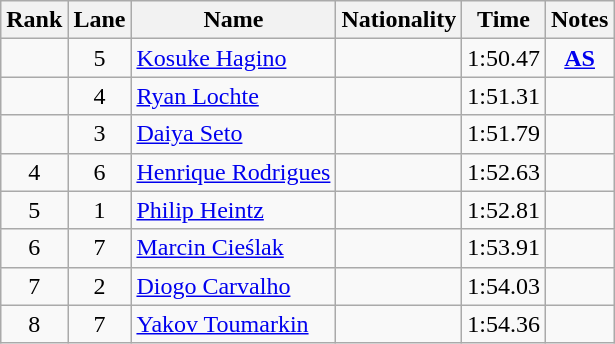<table class="wikitable sortable" style="text-align:center">
<tr>
<th>Rank</th>
<th>Lane</th>
<th>Name</th>
<th>Nationality</th>
<th>Time</th>
<th>Notes</th>
</tr>
<tr>
<td></td>
<td>5</td>
<td align=left><a href='#'>Kosuke Hagino</a></td>
<td align=left></td>
<td>1:50.47</td>
<td><strong><a href='#'>AS</a></strong></td>
</tr>
<tr>
<td></td>
<td>4</td>
<td align=left><a href='#'>Ryan Lochte</a></td>
<td align=left></td>
<td>1:51.31</td>
<td></td>
</tr>
<tr>
<td></td>
<td>3</td>
<td align=left><a href='#'>Daiya Seto</a></td>
<td align=left></td>
<td>1:51.79</td>
<td></td>
</tr>
<tr>
<td>4</td>
<td>6</td>
<td align=left><a href='#'>Henrique Rodrigues</a></td>
<td align=left></td>
<td>1:52.63</td>
<td></td>
</tr>
<tr>
<td>5</td>
<td>1</td>
<td align=left><a href='#'>Philip Heintz</a></td>
<td align=left></td>
<td>1:52.81</td>
<td></td>
</tr>
<tr>
<td>6</td>
<td>7</td>
<td align=left><a href='#'>Marcin Cieślak</a></td>
<td align=left></td>
<td>1:53.91</td>
<td></td>
</tr>
<tr>
<td>7</td>
<td>2</td>
<td align=left><a href='#'>Diogo Carvalho</a></td>
<td align=left></td>
<td>1:54.03</td>
<td></td>
</tr>
<tr>
<td>8</td>
<td>7</td>
<td align=left><a href='#'>Yakov Toumarkin</a></td>
<td align=left></td>
<td>1:54.36</td>
<td></td>
</tr>
</table>
